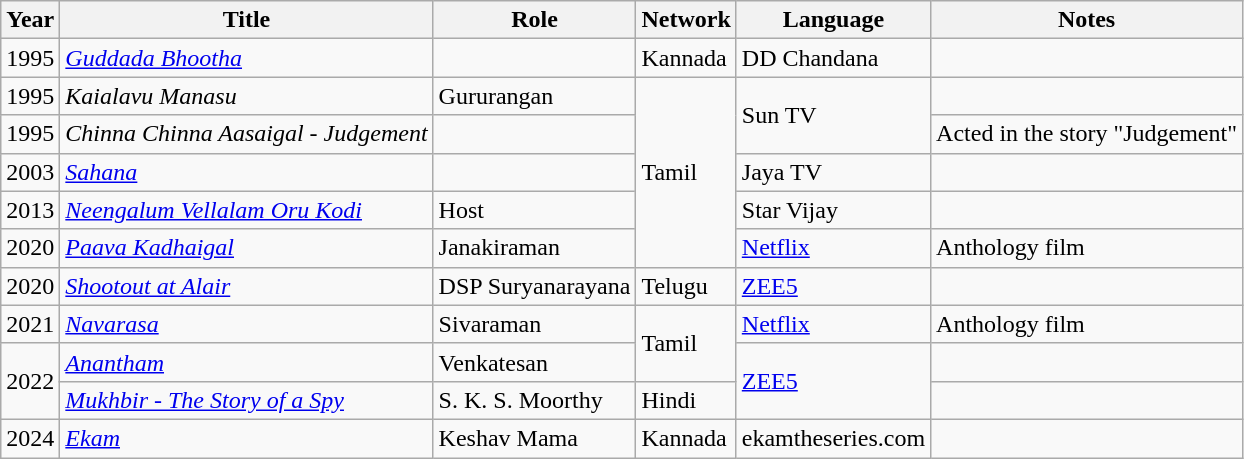<table class="wikitable">
<tr>
<th>Year</th>
<th>Title</th>
<th>Role</th>
<th>Network</th>
<th>Language</th>
<th>Notes</th>
</tr>
<tr>
<td>1995</td>
<td><em><a href='#'>Guddada Bhootha</a></em></td>
<td></td>
<td>Kannada</td>
<td>DD Chandana</td>
<td></td>
</tr>
<tr>
<td>1995</td>
<td><em>Kaialavu Manasu</em></td>
<td>Gururangan</td>
<td rowspan="5">Tamil</td>
<td rowspan="2">Sun TV</td>
<td></td>
</tr>
<tr>
<td>1995</td>
<td><em>Chinna Chinna Aasaigal - Judgement</em></td>
<td></td>
<td>Acted in the story "Judgement"</td>
</tr>
<tr>
<td>2003</td>
<td><em><a href='#'>Sahana</a></em></td>
<td></td>
<td>Jaya TV</td>
<td></td>
</tr>
<tr>
<td>2013</td>
<td><em><a href='#'>Neengalum Vellalam Oru Kodi</a></em></td>
<td>Host</td>
<td>Star Vijay</td>
<td></td>
</tr>
<tr>
<td>2020</td>
<td><em><a href='#'>Paava Kadhaigal</a></em></td>
<td>Janakiraman</td>
<td><a href='#'>Netflix</a></td>
<td>Anthology film</td>
</tr>
<tr>
<td>2020</td>
<td><em><a href='#'>Shootout at Alair</a></em></td>
<td>DSP Suryanarayana</td>
<td>Telugu</td>
<td><a href='#'>ZEE5</a></td>
<td></td>
</tr>
<tr>
<td>2021</td>
<td><em><a href='#'>Navarasa</a></em></td>
<td>Sivaraman</td>
<td rowspan="2">Tamil</td>
<td><a href='#'>Netflix</a></td>
<td>Anthology film</td>
</tr>
<tr>
<td rowspan="2">2022</td>
<td><em><a href='#'>Anantham</a></em></td>
<td>Venkatesan</td>
<td rowspan="2"><a href='#'>ZEE5</a></td>
<td></td>
</tr>
<tr>
<td><em><a href='#'>Mukhbir - The Story of a Spy</a></em></td>
<td>S. K. S. Moorthy</td>
<td>Hindi</td>
<td></td>
</tr>
<tr>
<td>2024</td>
<td><em><a href='#'>Ekam</a></em></td>
<td>Keshav Mama</td>
<td>Kannada</td>
<td>ekamtheseries.com</td>
<td></td>
</tr>
</table>
